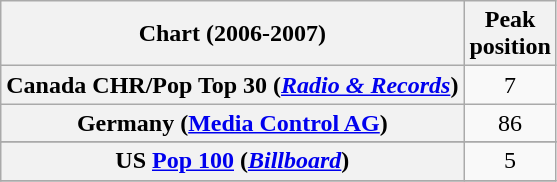<table class="wikitable plainrowheaders sortable">
<tr>
<th>Chart (2006-2007)</th>
<th>Peak<br>position</th>
</tr>
<tr>
<th scope="row">Canada CHR/Pop Top 30 (<em><a href='#'>Radio & Records</a></em>)</th>
<td align="center">7</td>
</tr>
<tr>
<th scope="row">Germany (<a href='#'>Media Control AG</a>)</th>
<td align="center">86</td>
</tr>
<tr>
</tr>
<tr>
</tr>
<tr>
</tr>
<tr>
<th scope="row">US <a href='#'>Pop 100</a> (<a href='#'><em>Billboard</em></a>)</th>
<td align="center">5</td>
</tr>
<tr>
</tr>
</table>
